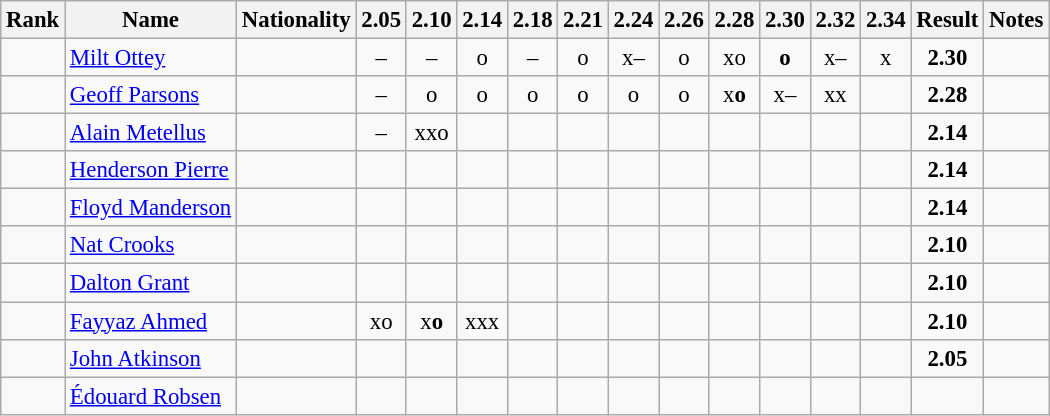<table class="wikitable sortable" style=" text-align:center;font-size:95%">
<tr>
<th>Rank</th>
<th>Name</th>
<th>Nationality</th>
<th>2.05</th>
<th>2.10</th>
<th>2.14</th>
<th>2.18</th>
<th>2.21</th>
<th>2.24</th>
<th>2.26</th>
<th>2.28</th>
<th>2.30</th>
<th>2.32</th>
<th>2.34</th>
<th>Result</th>
<th>Notes</th>
</tr>
<tr>
<td></td>
<td align=left><a href='#'>Milt Ottey</a></td>
<td align=left></td>
<td>–</td>
<td>–</td>
<td>o</td>
<td>–</td>
<td>o</td>
<td>x–</td>
<td>o</td>
<td>xo</td>
<td><strong>o</strong></td>
<td>x–</td>
<td>x</td>
<td><strong>2.30</strong></td>
<td></td>
</tr>
<tr>
<td></td>
<td align=left><a href='#'>Geoff Parsons</a></td>
<td align=left></td>
<td>–</td>
<td>o</td>
<td>o</td>
<td>o</td>
<td>o</td>
<td>o</td>
<td>o</td>
<td>x<strong>o</strong></td>
<td>x–</td>
<td>xx</td>
<td></td>
<td><strong>2.28</strong></td>
<td></td>
</tr>
<tr>
<td></td>
<td align=left><a href='#'>Alain Metellus</a></td>
<td align=left></td>
<td>–</td>
<td>xxo</td>
<td></td>
<td></td>
<td></td>
<td></td>
<td></td>
<td></td>
<td></td>
<td></td>
<td></td>
<td><strong>2.14</strong></td>
<td></td>
</tr>
<tr>
<td></td>
<td align=left><a href='#'>Henderson Pierre</a></td>
<td align=left></td>
<td></td>
<td></td>
<td></td>
<td></td>
<td></td>
<td></td>
<td></td>
<td></td>
<td></td>
<td></td>
<td></td>
<td><strong>2.14</strong></td>
<td></td>
</tr>
<tr>
<td></td>
<td align=left><a href='#'>Floyd Manderson</a></td>
<td align=left></td>
<td></td>
<td></td>
<td></td>
<td></td>
<td></td>
<td></td>
<td></td>
<td></td>
<td></td>
<td></td>
<td></td>
<td><strong>2.14</strong></td>
<td></td>
</tr>
<tr>
<td></td>
<td align=left><a href='#'>Nat Crooks</a></td>
<td align=left></td>
<td></td>
<td></td>
<td></td>
<td></td>
<td></td>
<td></td>
<td></td>
<td></td>
<td></td>
<td></td>
<td></td>
<td><strong>2.10</strong></td>
<td></td>
</tr>
<tr>
<td></td>
<td align=left><a href='#'>Dalton Grant</a></td>
<td align=left></td>
<td></td>
<td></td>
<td></td>
<td></td>
<td></td>
<td></td>
<td></td>
<td></td>
<td></td>
<td></td>
<td></td>
<td><strong>2.10</strong></td>
<td></td>
</tr>
<tr>
<td></td>
<td align=left><a href='#'>Fayyaz Ahmed</a></td>
<td align=left></td>
<td>xo</td>
<td>x<strong>o</strong></td>
<td>xxx</td>
<td></td>
<td></td>
<td></td>
<td></td>
<td></td>
<td></td>
<td></td>
<td></td>
<td><strong>2.10</strong></td>
<td></td>
</tr>
<tr>
<td></td>
<td align=left><a href='#'>John Atkinson</a></td>
<td align=left></td>
<td></td>
<td></td>
<td></td>
<td></td>
<td></td>
<td></td>
<td></td>
<td></td>
<td></td>
<td></td>
<td></td>
<td><strong>2.05</strong></td>
<td></td>
</tr>
<tr>
<td></td>
<td align=left><a href='#'>Édouard Robsen</a></td>
<td align=left></td>
<td></td>
<td></td>
<td></td>
<td></td>
<td></td>
<td></td>
<td></td>
<td></td>
<td></td>
<td></td>
<td></td>
<td><strong></strong></td>
<td></td>
</tr>
</table>
